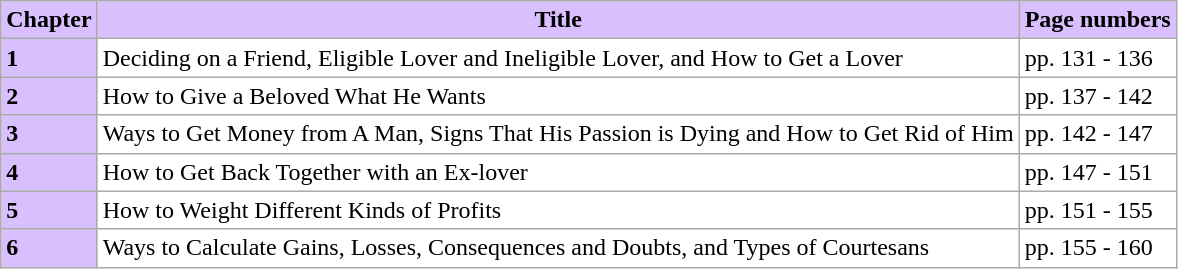<table class="wikitable" align=center style = "background: transparent; ">
<tr style="text-align: center;">
<td style="background: #DABFFF;"><strong>Chapter</strong></td>
<td style="background: #DABFFF;"><strong>Title</strong></td>
<td style="background: #DABFFF;"><strong>Page numbers</strong></td>
</tr>
<tr style="text-align: left;">
<td style="background: #DABFFF;"><strong>1</strong></td>
<td>Deciding on a Friend, Eligible Lover and Ineligible Lover, and How to Get a Lover</td>
<td>pp. 131 - 136</td>
</tr>
<tr style="text-align: left;">
<td style="background: #DABFFF;"><strong>2</strong></td>
<td>How to Give a Beloved What He Wants</td>
<td>pp. 137 - 142</td>
</tr>
<tr style="text-align: left;">
<td style="background: #DABFFF;"><strong>3</strong></td>
<td>Ways to Get Money from A Man, Signs That His Passion is Dying and How to Get Rid of Him</td>
<td>pp. 142 - 147</td>
</tr>
<tr style="text-align: left;">
<td style="background: #DABFFF;"><strong>4</strong></td>
<td>How to Get Back Together with an Ex-lover</td>
<td>pp. 147 - 151</td>
</tr>
<tr style="text-align: left;">
<td style="background: #DABFFF;"><strong>5</strong></td>
<td>How to Weight Different Kinds of Profits</td>
<td>pp. 151 - 155</td>
</tr>
<tr style="text-align: left;">
<td style="background: #DABFFF;"><strong>6</strong></td>
<td>Ways to Calculate Gains, Losses, Consequences and Doubts, and Types of Courtesans</td>
<td>pp. 155 - 160</td>
</tr>
</table>
